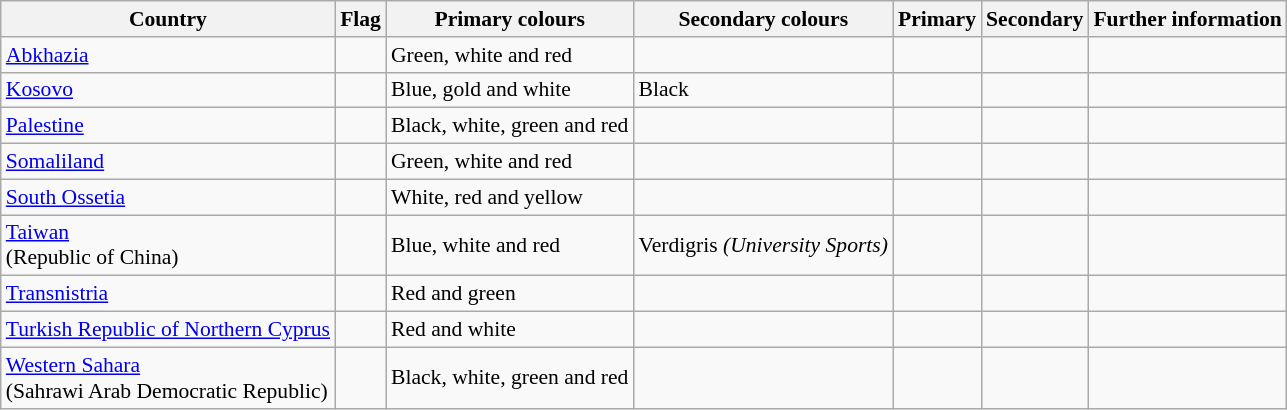<table class="wikitable sortable" style="font-size:90%">
<tr>
<th>Country</th>
<th>Flag</th>
<th>Primary colours</th>
<th>Secondary colours</th>
<th>Primary</th>
<th>Secondary</th>
<th>Further information</th>
</tr>
<tr>
<td><a href='#'>Abkhazia</a></td>
<td style="text-align:center"></td>
<td>Green, white and red</td>
<td></td>
<td></td>
<td></td>
<td></td>
</tr>
<tr>
<td><a href='#'>Kosovo</a></td>
<td style="text-align:center"></td>
<td>Blue, gold and white</td>
<td>Black</td>
<td></td>
<td></td>
<td></td>
</tr>
<tr>
<td><a href='#'>Palestine</a></td>
<td style="text-align:center"></td>
<td>Black, white, green and red</td>
<td></td>
<td></td>
<td></td>
<td></td>
</tr>
<tr>
<td><a href='#'>Somaliland</a></td>
<td style="text-align:center"></td>
<td>Green, white and red</td>
<td></td>
<td></td>
<td></td>
<td></td>
</tr>
<tr>
<td><a href='#'>South Ossetia</a></td>
<td style="text-align:center"></td>
<td>White, red and yellow</td>
<td></td>
<td></td>
<td></td>
<td></td>
</tr>
<tr>
<td><a href='#'>Taiwan</a><br>(Republic of China)</td>
<td style="text-align:center"></td>
<td>Blue, white and red</td>
<td>Verdigris <em>(University Sports)</em></td>
<td></td>
<td></td>
<td></td>
</tr>
<tr>
<td><a href='#'>Transnistria</a></td>
<td style="text-align:center"></td>
<td>Red and green</td>
<td></td>
<td></td>
<td></td>
<td></td>
</tr>
<tr>
<td><a href='#'>Turkish Republic of Northern Cyprus</a></td>
<td style="text-align:center"></td>
<td>Red and white</td>
<td></td>
<td></td>
<td></td>
<td></td>
</tr>
<tr>
<td><a href='#'>Western Sahara</a><br>(Sahrawi Arab Democratic Republic)</td>
<td style="text-align:center"></td>
<td>Black, white, green and red</td>
<td></td>
<td></td>
<td></td>
<td></td>
</tr>
</table>
